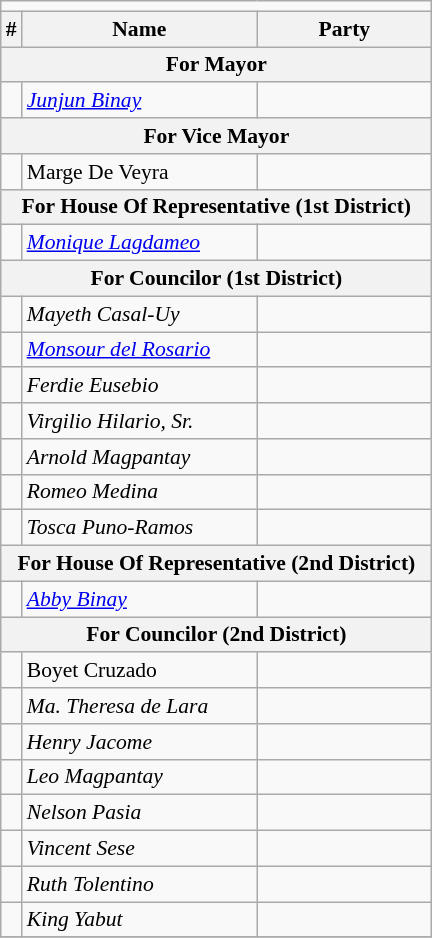<table class=wikitable style="font-size:90%">
<tr>
<td colspan=5 bgcolor=></td>
</tr>
<tr>
<th>#</th>
<th width=150px>Name</th>
<th colspan=2 width=110px>Party</th>
</tr>
<tr>
<th colspan="4">For Mayor</th>
</tr>
<tr>
<td></td>
<td><em><a href='#'>Junjun Binay</a></em></td>
<td></td>
</tr>
<tr>
<th colspan="4">For Vice Mayor</th>
</tr>
<tr>
<td></td>
<td>Marge De Veyra</td>
<td></td>
</tr>
<tr>
<th colspan="4">For House Of Representative (1st District)</th>
</tr>
<tr>
<td></td>
<td><em><a href='#'>Monique Lagdameo</a></em></td>
<td></td>
</tr>
<tr>
<th colspan="4">For Councilor (1st District)</th>
</tr>
<tr>
<td></td>
<td><em>Mayeth Casal-Uy</em></td>
<td></td>
</tr>
<tr>
<td></td>
<td><em><a href='#'>Monsour del Rosario</a></em></td>
<td></td>
</tr>
<tr>
<td></td>
<td><em>Ferdie Eusebio</em></td>
<td></td>
</tr>
<tr>
<td></td>
<td><em>Virgilio Hilario, Sr.</em></td>
<td></td>
</tr>
<tr>
<td></td>
<td><em>Arnold Magpantay</em></td>
<td></td>
</tr>
<tr>
<td></td>
<td><em>Romeo Medina</em></td>
<td></td>
</tr>
<tr>
<td></td>
<td><em>Tosca Puno-Ramos</em></td>
<td></td>
</tr>
<tr>
<th colspan="4">For House Of Representative (2nd District)</th>
</tr>
<tr>
<td></td>
<td><em><a href='#'>Abby Binay</a></em></td>
<td></td>
</tr>
<tr>
<th colspan="4">For Councilor (2nd District)</th>
</tr>
<tr>
<td></td>
<td>Boyet Cruzado</td>
<td></td>
</tr>
<tr>
<td></td>
<td><em>Ma. Theresa de Lara</em></td>
<td></td>
</tr>
<tr>
<td></td>
<td><em>Henry Jacome</em></td>
<td></td>
</tr>
<tr>
<td></td>
<td><em>Leo Magpantay</em></td>
<td></td>
</tr>
<tr>
<td></td>
<td><em>Nelson Pasia</em></td>
<td></td>
</tr>
<tr>
<td></td>
<td><em>Vincent Sese</em></td>
<td></td>
</tr>
<tr>
<td></td>
<td><em>Ruth Tolentino</em></td>
<td></td>
</tr>
<tr>
<td></td>
<td><em>King Yabut</em></td>
<td></td>
</tr>
<tr>
</tr>
</table>
